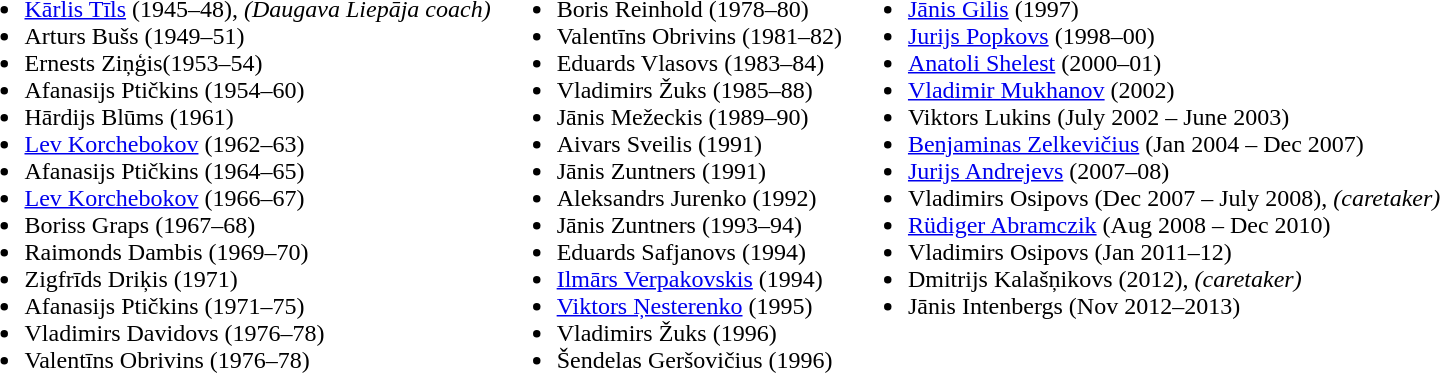<table>
<tr>
<td valign="top"><br><ul><li> <a href='#'>Kārlis Tīls</a> (1945–48), <em>(Daugava Liepāja coach)</em></li><li> Arturs Bušs (1949–51)</li><li> Ernests Ziņģis(1953–54)</li><li> Afanasijs Ptičkins (1954–60)</li><li> Hārdijs Blūms (1961)</li><li> <a href='#'>Lev Korchebokov</a> (1962–63)</li><li> Afanasijs Ptičkins (1964–65)</li><li> <a href='#'>Lev Korchebokov</a> (1966–67)</li><li> Boriss Graps (1967–68)</li><li> Raimonds Dambis (1969–70)</li><li> Zigfrīds Driķis (1971)</li><li> Afanasijs Ptičkins (1971–75)</li><li> Vladimirs Davidovs (1976–78)</li><li> Valentīns Obrivins (1976–78)</li></ul></td>
<td valign="top"><br><ul><li> Boris Reinhold (1978–80)</li><li> Valentīns Obrivins (1981–82)</li><li> Eduards Vlasovs (1983–84)</li><li> Vladimirs Žuks (1985–88)</li><li> Jānis Mežeckis (1989–90)</li><li> Aivars Sveilis (1991)</li><li> Jānis Zuntners (1991)</li><li> Aleksandrs Jurenko (1992)</li><li> Jānis Zuntners (1993–94)</li><li> Eduards Safjanovs (1994)</li><li> <a href='#'>Ilmārs Verpakovskis</a> (1994)</li><li> <a href='#'>Viktors Ņesterenko</a> (1995)</li><li> Vladimirs Žuks (1996)</li><li> Šendelas Geršovičius (1996)</li></ul></td>
<td valign="top"><br><ul><li> <a href='#'>Jānis Gilis</a> (1997)</li><li> <a href='#'>Jurijs Popkovs</a> (1998–00)</li><li> <a href='#'>Anatoli Shelest</a> (2000–01)</li><li> <a href='#'>Vladimir Mukhanov</a> (2002)</li><li> Viktors Lukins (July 2002 – June 2003)</li><li> <a href='#'>Benjaminas Zelkevičius</a> (Jan 2004 – Dec 2007)</li><li> <a href='#'>Jurijs Andrejevs</a> (2007–08)</li><li> Vladimirs Osipovs (Dec 2007 – July 2008), <em>(caretaker)</em></li><li> <a href='#'>Rüdiger Abramczik</a> (Aug 2008 – Dec 2010)</li><li> Vladimirs Osipovs (Jan 2011–12)</li><li> Dmitrijs Kalašņikovs (2012), <em>(caretaker)</em></li><li> Jānis Intenbergs (Nov 2012–2013)</li></ul></td>
</tr>
</table>
